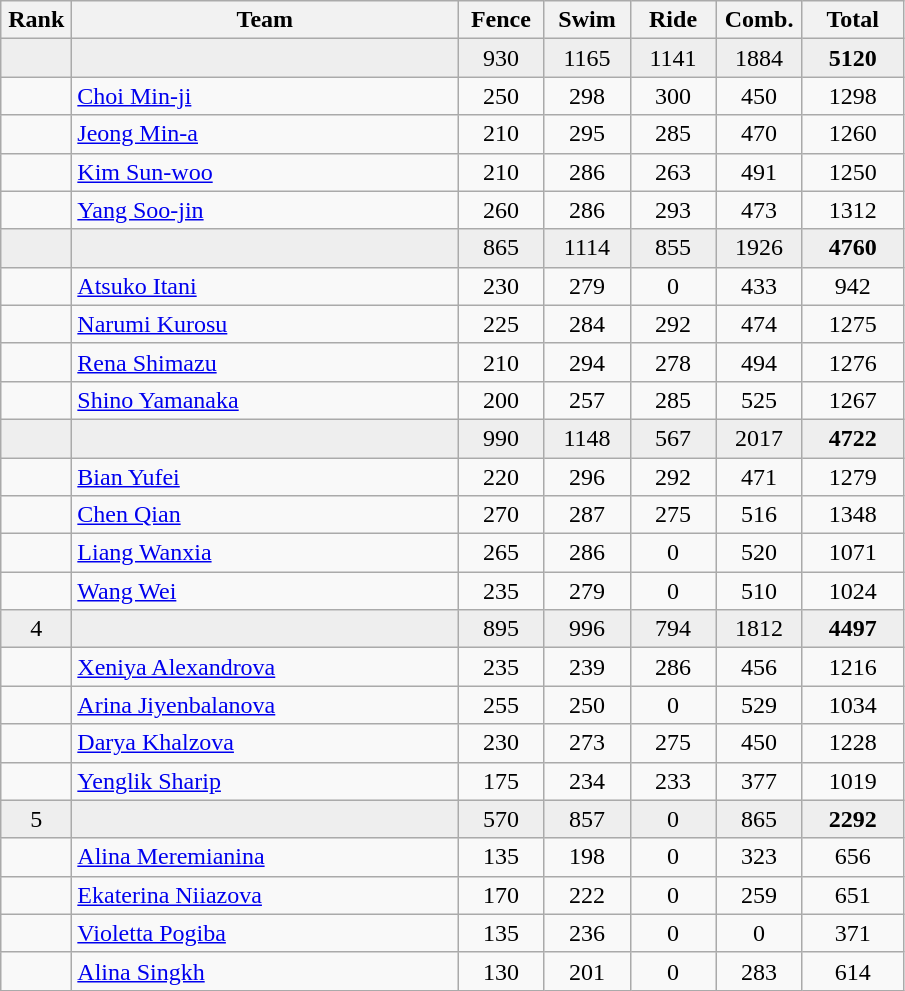<table class=wikitable style="text-align:center">
<tr>
<th width=40>Rank</th>
<th width=250>Team</th>
<th width=50>Fence</th>
<th width=50>Swim</th>
<th width=50>Ride</th>
<th width=50>Comb.</th>
<th width=60>Total</th>
</tr>
<tr bgcolor=eeeeee>
<td></td>
<td align=left></td>
<td>930</td>
<td>1165</td>
<td>1141</td>
<td>1884</td>
<td><strong>5120</strong></td>
</tr>
<tr>
<td></td>
<td align=left><a href='#'>Choi Min-ji</a></td>
<td>250</td>
<td>298</td>
<td>300</td>
<td>450</td>
<td>1298</td>
</tr>
<tr>
<td></td>
<td align=left><a href='#'>Jeong Min-a</a></td>
<td>210</td>
<td>295</td>
<td>285</td>
<td>470</td>
<td>1260</td>
</tr>
<tr>
<td></td>
<td align=left><a href='#'>Kim Sun-woo</a></td>
<td>210</td>
<td>286</td>
<td>263</td>
<td>491</td>
<td>1250</td>
</tr>
<tr>
<td></td>
<td align=left><a href='#'>Yang Soo-jin</a></td>
<td>260</td>
<td>286</td>
<td>293</td>
<td>473</td>
<td>1312</td>
</tr>
<tr bgcolor=eeeeee>
<td></td>
<td align=left></td>
<td>865</td>
<td>1114</td>
<td>855</td>
<td>1926</td>
<td><strong>4760</strong></td>
</tr>
<tr>
<td></td>
<td align=left><a href='#'>Atsuko Itani</a></td>
<td>230</td>
<td>279</td>
<td>0</td>
<td>433</td>
<td>942</td>
</tr>
<tr>
<td></td>
<td align=left><a href='#'>Narumi Kurosu</a></td>
<td>225</td>
<td>284</td>
<td>292</td>
<td>474</td>
<td>1275</td>
</tr>
<tr>
<td></td>
<td align=left><a href='#'>Rena Shimazu</a></td>
<td>210</td>
<td>294</td>
<td>278</td>
<td>494</td>
<td>1276</td>
</tr>
<tr>
<td></td>
<td align=left><a href='#'>Shino Yamanaka</a></td>
<td>200</td>
<td>257</td>
<td>285</td>
<td>525</td>
<td>1267</td>
</tr>
<tr bgcolor=eeeeee>
<td></td>
<td align=left></td>
<td>990</td>
<td>1148</td>
<td>567</td>
<td>2017</td>
<td><strong>4722</strong></td>
</tr>
<tr>
<td></td>
<td align=left><a href='#'>Bian Yufei</a></td>
<td>220</td>
<td>296</td>
<td>292</td>
<td>471</td>
<td>1279</td>
</tr>
<tr>
<td></td>
<td align=left><a href='#'>Chen Qian</a></td>
<td>270</td>
<td>287</td>
<td>275</td>
<td>516</td>
<td>1348</td>
</tr>
<tr>
<td></td>
<td align=left><a href='#'>Liang Wanxia</a></td>
<td>265</td>
<td>286</td>
<td>0</td>
<td>520</td>
<td>1071</td>
</tr>
<tr>
<td></td>
<td align=left><a href='#'>Wang Wei</a></td>
<td>235</td>
<td>279</td>
<td>0</td>
<td>510</td>
<td>1024</td>
</tr>
<tr bgcolor=eeeeee>
<td>4</td>
<td align=left></td>
<td>895</td>
<td>996</td>
<td>794</td>
<td>1812</td>
<td><strong>4497</strong></td>
</tr>
<tr>
<td></td>
<td align=left><a href='#'>Xeniya Alexandrova</a></td>
<td>235</td>
<td>239</td>
<td>286</td>
<td>456</td>
<td>1216</td>
</tr>
<tr>
<td></td>
<td align=left><a href='#'>Arina Jiyenbalanova</a></td>
<td>255</td>
<td>250</td>
<td>0</td>
<td>529</td>
<td>1034</td>
</tr>
<tr>
<td></td>
<td align=left><a href='#'>Darya Khalzova</a></td>
<td>230</td>
<td>273</td>
<td>275</td>
<td>450</td>
<td>1228</td>
</tr>
<tr>
<td></td>
<td align=left><a href='#'>Yenglik Sharip</a></td>
<td>175</td>
<td>234</td>
<td>233</td>
<td>377</td>
<td>1019</td>
</tr>
<tr bgcolor=eeeeee>
<td>5</td>
<td align=left></td>
<td>570</td>
<td>857</td>
<td>0</td>
<td>865</td>
<td><strong>2292</strong></td>
</tr>
<tr>
<td></td>
<td align=left><a href='#'>Alina Meremianina</a></td>
<td>135</td>
<td>198</td>
<td>0</td>
<td>323</td>
<td>656</td>
</tr>
<tr>
<td></td>
<td align=left><a href='#'>Ekaterina Niiazova</a></td>
<td>170</td>
<td>222</td>
<td>0</td>
<td>259</td>
<td>651</td>
</tr>
<tr>
<td></td>
<td align=left><a href='#'>Violetta Pogiba</a></td>
<td>135</td>
<td>236</td>
<td>0</td>
<td>0</td>
<td>371</td>
</tr>
<tr>
<td></td>
<td align=left><a href='#'>Alina Singkh</a></td>
<td>130</td>
<td>201</td>
<td>0</td>
<td>283</td>
<td>614</td>
</tr>
</table>
